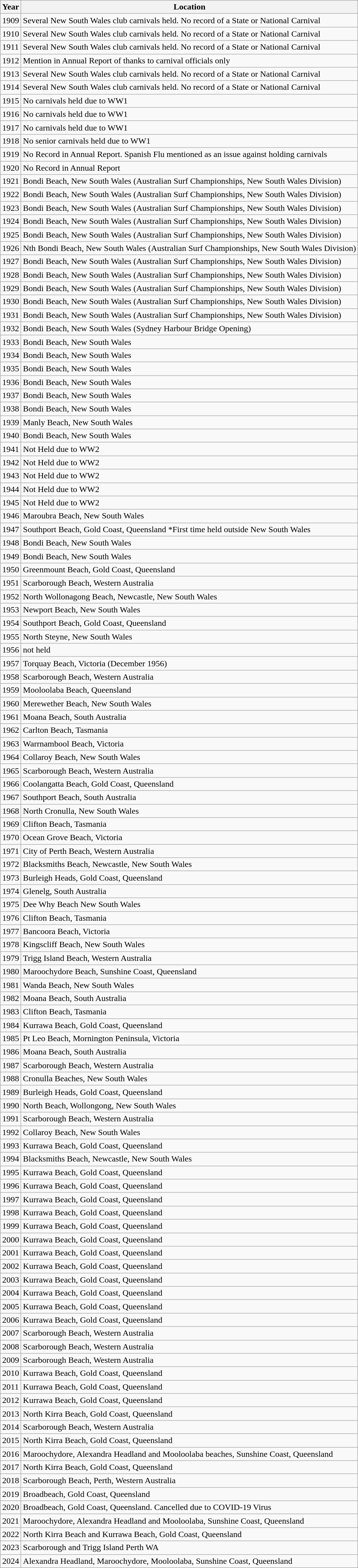<table class=wikitable>
<tr>
<th>Year</th>
<th>Location</th>
</tr>
<tr>
<td>1909</td>
<td>Several New South Wales club carnivals held. No record of a State or National Carnival</td>
</tr>
<tr>
<td>1910</td>
<td>Several New South Wales club carnivals held. No record of a State or National Carnival</td>
</tr>
<tr>
<td>1911</td>
<td>Several New South Wales club carnivals held. No record of a State or National Carnival</td>
</tr>
<tr>
<td>1912</td>
<td>Mention in Annual Report of thanks to carnival officials only</td>
</tr>
<tr>
<td>1913</td>
<td>Several New South Wales club carnivals held. No record of a State or National Carnival</td>
</tr>
<tr>
<td>1914</td>
<td>Several New South Wales club carnivals held. No record of a State or National Carnival</td>
</tr>
<tr>
<td>1915</td>
<td>No carnivals held due to WW1</td>
</tr>
<tr>
<td>1916</td>
<td>No carnivals held due to WW1</td>
</tr>
<tr>
<td>1917</td>
<td>No carnivals held due to WW1</td>
</tr>
<tr>
<td>1918</td>
<td>No senior carnivals held due to WW1</td>
</tr>
<tr>
<td>1919</td>
<td>No Record in Annual Report. Spanish Flu mentioned as an issue against holding carnivals</td>
</tr>
<tr>
<td>1920</td>
<td>No Record in Annual Report</td>
</tr>
<tr>
<td>1921</td>
<td>Bondi Beach, New South Wales (Australian Surf Championships, New South Wales Division)</td>
</tr>
<tr>
<td>1922</td>
<td>Bondi Beach, New South Wales (Australian Surf Championships, New South Wales Division)</td>
</tr>
<tr>
<td>1923</td>
<td>Bondi Beach, New South Wales (Australian Surf Championships, New South Wales Division)</td>
</tr>
<tr>
<td>1924</td>
<td>Bondi Beach, New South Wales (Australian Surf Championships, New South Wales Division)</td>
</tr>
<tr>
<td>1925</td>
<td>Bondi Beach, New South Wales (Australian Surf Championships, New South Wales Division)</td>
</tr>
<tr>
<td>1926</td>
<td>Nth Bondi Beach, New South Wales (Australian Surf Championships, New South Wales Division)</td>
</tr>
<tr>
<td>1927</td>
<td>Bondi Beach, New South Wales (Australian Surf Championships, New South Wales Division)</td>
</tr>
<tr>
<td>1928</td>
<td>Bondi Beach, New South Wales (Australian Surf Championships, New South Wales Division)</td>
</tr>
<tr>
<td>1929</td>
<td>Bondi Beach, New South Wales (Australian Surf Championships, New South Wales Division)</td>
</tr>
<tr>
<td>1930</td>
<td>Bondi Beach, New South Wales (Australian Surf Championships, New South Wales Division)</td>
</tr>
<tr>
<td>1931</td>
<td>Bondi Beach, New South Wales (Australian Surf Championships, New South Wales Division)</td>
</tr>
<tr>
<td>1932</td>
<td>Bondi Beach, New South Wales (Sydney Harbour Bridge Opening)</td>
</tr>
<tr>
<td>1933</td>
<td>Bondi Beach, New South Wales</td>
</tr>
<tr>
<td>1934</td>
<td>Bondi Beach, New South Wales</td>
</tr>
<tr>
<td>1935</td>
<td>Bondi Beach, New South Wales</td>
</tr>
<tr>
<td>1936</td>
<td>Bondi Beach, New South Wales</td>
</tr>
<tr>
<td>1937</td>
<td>Bondi Beach, New South Wales</td>
</tr>
<tr>
<td>1938</td>
<td>Bondi Beach, New South Wales</td>
</tr>
<tr>
<td>1939</td>
<td>Manly Beach, New South Wales</td>
</tr>
<tr>
<td>1940</td>
<td>Bondi Beach, New South Wales</td>
</tr>
<tr>
<td>1941</td>
<td>Not Held due to WW2</td>
</tr>
<tr>
<td>1942</td>
<td>Not Held due to WW2</td>
</tr>
<tr>
<td>1943</td>
<td>Not Held due to WW2</td>
</tr>
<tr>
<td>1944</td>
<td>Not Held due to WW2</td>
</tr>
<tr>
<td>1945</td>
<td>Not Held due to WW2</td>
</tr>
<tr>
<td>1946</td>
<td>Maroubra Beach, New South Wales</td>
</tr>
<tr>
<td>1947</td>
<td>Southport Beach, Gold Coast, Queensland *First time held outside New South Wales</td>
</tr>
<tr>
<td>1948</td>
<td>Bondi Beach, New South Wales</td>
</tr>
<tr>
<td>1949</td>
<td>Bondi Beach, New South Wales</td>
</tr>
<tr>
<td>1950</td>
<td>Greenmount Beach, Gold Coast, Queensland</td>
</tr>
<tr>
<td>1951</td>
<td>Scarborough Beach, Western Australia</td>
</tr>
<tr>
<td>1952</td>
<td>North Wollonagong Beach, Newcastle, New South Wales</td>
</tr>
<tr>
<td>1953</td>
<td>Newport Beach, New South Wales</td>
</tr>
<tr>
<td>1954</td>
<td>Southport Beach, Gold Coast, Queensland</td>
</tr>
<tr>
<td>1955</td>
<td>North Steyne, New South Wales</td>
</tr>
<tr>
<td>1956</td>
<td>not held</td>
</tr>
<tr>
<td>1957</td>
<td>Torquay Beach, Victoria (December 1956)</td>
</tr>
<tr>
<td>1958</td>
<td>Scarborough Beach, Western Australia</td>
</tr>
<tr>
<td>1959</td>
<td>Mooloolaba Beach, Queensland</td>
</tr>
<tr>
<td>1960</td>
<td>Merewether Beach, New South Wales</td>
</tr>
<tr>
<td>1961</td>
<td>Moana Beach, South Australia</td>
</tr>
<tr>
<td>1962</td>
<td>Carlton Beach, Tasmania</td>
</tr>
<tr>
<td>1963</td>
<td>Warrnambool Beach, Victoria</td>
</tr>
<tr>
<td>1964</td>
<td>Collaroy Beach, New South Wales</td>
</tr>
<tr>
<td>1965</td>
<td>Scarborough Beach, Western Australia</td>
</tr>
<tr>
<td>1966</td>
<td>Coolangatta Beach, Gold Coast, Queensland</td>
</tr>
<tr>
<td>1967</td>
<td>Southport Beach, South Australia</td>
</tr>
<tr>
<td>1968</td>
<td>North Cronulla, New South Wales</td>
</tr>
<tr>
<td>1969</td>
<td>Clifton Beach, Tasmania</td>
</tr>
<tr>
<td>1970</td>
<td>Ocean Grove Beach, Victoria</td>
</tr>
<tr>
<td>1971</td>
<td>City of Perth Beach, Western Australia</td>
</tr>
<tr>
<td>1972</td>
<td>Blacksmiths Beach, Newcastle, New South Wales</td>
</tr>
<tr>
<td>1973</td>
<td>Burleigh Heads, Gold Coast, Queensland</td>
</tr>
<tr>
<td>1974</td>
<td>Glenelg, South Australia</td>
</tr>
<tr>
<td>1975</td>
<td>Dee Why Beach New South Wales</td>
</tr>
<tr>
<td>1976</td>
<td>Clifton Beach, Tasmania</td>
</tr>
<tr>
<td>1977</td>
<td>Bancoora Beach, Victoria</td>
</tr>
<tr>
<td>1978</td>
<td>Kingscliff Beach, New South Wales</td>
</tr>
<tr>
<td>1979</td>
<td>Trigg Island Beach, Western Australia</td>
</tr>
<tr>
<td>1980</td>
<td>Maroochydore Beach, Sunshine Coast, Queensland</td>
</tr>
<tr>
<td>1981</td>
<td>Wanda Beach, New South Wales</td>
</tr>
<tr>
<td>1982</td>
<td>Moana Beach, South Australia</td>
</tr>
<tr>
<td>1983</td>
<td>Clifton Beach, Tasmania</td>
</tr>
<tr>
<td>1984</td>
<td>Kurrawa Beach, Gold Coast, Queensland</td>
</tr>
<tr>
<td>1985</td>
<td>Pt Leo Beach, Mornington Peninsula, Victoria</td>
</tr>
<tr>
<td>1986</td>
<td>Moana Beach, South Australia</td>
</tr>
<tr>
<td>1987</td>
<td>Scarborough Beach, Western Australia</td>
</tr>
<tr>
<td>1988</td>
<td>Cronulla Beaches, New South Wales</td>
</tr>
<tr>
<td>1989</td>
<td>Burleigh Heads, Gold Coast, Queensland</td>
</tr>
<tr>
<td>1990</td>
<td>North Beach, Wollongong, New South Wales</td>
</tr>
<tr>
<td>1991</td>
<td>Scarborough Beach, Western Australia</td>
</tr>
<tr>
<td>1992</td>
<td>Collaroy Beach, New South Wales</td>
</tr>
<tr>
<td>1993</td>
<td>Kurrawa Beach, Gold Coast, Queensland</td>
</tr>
<tr>
<td>1994</td>
<td>Blacksmiths Beach, Newcastle, New South Wales</td>
</tr>
<tr>
<td>1995</td>
<td>Kurrawa Beach, Gold Coast, Queensland</td>
</tr>
<tr>
<td>1996</td>
<td>Kurrawa Beach, Gold Coast, Queensland</td>
</tr>
<tr>
<td>1997</td>
<td>Kurrawa Beach, Gold Coast, Queensland</td>
</tr>
<tr>
<td>1998</td>
<td>Kurrawa Beach, Gold Coast, Queensland</td>
</tr>
<tr>
<td>1999</td>
<td>Kurrawa Beach, Gold Coast, Queensland</td>
</tr>
<tr>
<td>2000</td>
<td>Kurrawa Beach, Gold Coast, Queensland</td>
</tr>
<tr>
<td>2001</td>
<td>Kurrawa Beach, Gold Coast, Queensland</td>
</tr>
<tr>
<td>2002</td>
<td>Kurrawa Beach, Gold Coast, Queensland</td>
</tr>
<tr>
<td>2003</td>
<td>Kurrawa Beach, Gold Coast, Queensland</td>
</tr>
<tr>
<td>2004</td>
<td>Kurrawa Beach, Gold Coast, Queensland</td>
</tr>
<tr>
<td>2005</td>
<td>Kurrawa Beach, Gold Coast, Queensland</td>
</tr>
<tr>
<td>2006</td>
<td>Kurrawa Beach, Gold Coast, Queensland</td>
</tr>
<tr>
<td>2007</td>
<td>Scarborough Beach, Western Australia</td>
</tr>
<tr>
<td>2008</td>
<td>Scarborough Beach, Western Australia</td>
</tr>
<tr>
<td>2009</td>
<td>Scarborough Beach, Western Australia</td>
</tr>
<tr>
<td>2010</td>
<td>Kurrawa Beach, Gold Coast, Queensland</td>
</tr>
<tr>
<td>2011</td>
<td>Kurrawa Beach, Gold Coast, Queensland</td>
</tr>
<tr>
<td>2012</td>
<td>Kurrawa Beach, Gold Coast, Queensland</td>
</tr>
<tr>
<td>2013</td>
<td>North Kirra Beach, Gold Coast, Queensland</td>
</tr>
<tr>
<td>2014</td>
<td>Scarborough Beach, Western Australia</td>
</tr>
<tr>
<td>2015</td>
<td>North Kirra Beach, Gold Coast, Queensland</td>
</tr>
<tr>
<td>2016</td>
<td>Maroochydore, Alexandra Headland and Mooloolaba beaches, Sunshine Coast, Queensland</td>
</tr>
<tr>
<td>2017</td>
<td>North Kirra Beach, Gold Coast, Queensland</td>
</tr>
<tr>
<td>2018</td>
<td>Scarborough Beach, Perth, Western Australia</td>
</tr>
<tr>
<td>2019</td>
<td>Broadbeach, Gold Coast, Queensland</td>
</tr>
<tr>
<td>2020</td>
<td>Broadbeach, Gold Coast, Queensland.  Cancelled due to COVID-19 Virus</td>
</tr>
<tr>
<td>2021</td>
<td>Maroochydore, Alexandra Headland and Mooloolaba, Sunshine Coast, Queensland</td>
</tr>
<tr>
<td>2022</td>
<td>North Kirra Beach and Kurrawa Beach, Gold Coast, Queensland</td>
</tr>
<tr>
<td>2023</td>
<td>Scarborough and Trigg Island Perth WA</td>
</tr>
<tr>
<td>2024</td>
<td>Alexandra Headland, Maroochydore, Mooloolaba, Sunshine Coast, Queensland</td>
</tr>
</table>
